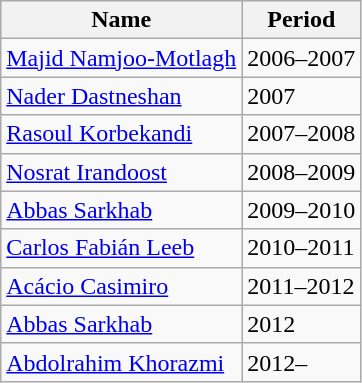<table class="wikitable">
<tr>
<th>Name</th>
<th>Period</th>
</tr>
<tr>
<td> <a href='#'>Majid Namjoo-Motlagh</a></td>
<td>2006–2007</td>
</tr>
<tr>
<td> <a href='#'>Nader Dastneshan</a></td>
<td>2007</td>
</tr>
<tr>
<td> <a href='#'>Rasoul Korbekandi</a></td>
<td>2007–2008</td>
</tr>
<tr>
<td> <a href='#'>Nosrat Irandoost</a></td>
<td>2008–2009</td>
</tr>
<tr>
<td> <a href='#'>Abbas Sarkhab</a></td>
<td>2009–2010</td>
</tr>
<tr>
<td> <a href='#'>Carlos Fabián Leeb</a></td>
<td>2010–2011</td>
</tr>
<tr>
<td> <a href='#'>Acácio Casimiro</a></td>
<td>2011–2012</td>
</tr>
<tr>
<td> <a href='#'>Abbas Sarkhab</a></td>
<td>2012</td>
</tr>
<tr>
<td> <a href='#'>Abdolrahim Khorazmi</a></td>
<td>2012–</td>
</tr>
</table>
